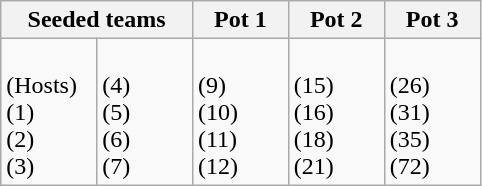<table class="wikitable">
<tr>
<th colspan=2>Seeded teams</th>
<th width=20%>Pot 1</th>
<th width=20%>Pot 2</th>
<th width=20%>Pot 3</th>
</tr>
<tr>
<td width=20%><br> (Hosts)<br>
 (1)<br>
 (2)<br>
 (3)</td>
<td width=20%><br> (4)<br>
 (5)<br>
 (6)<br>
 (7)</td>
<td><br> (9)<br>
 (10)<br>
 (11)<br>
 (12)</td>
<td><br> (15)<br>
 (16)<br>
 (18)<br>
 (21)</td>
<td><br> (26)<br>
 (31)<br>
 (35)<br>
 (72)</td>
</tr>
</table>
